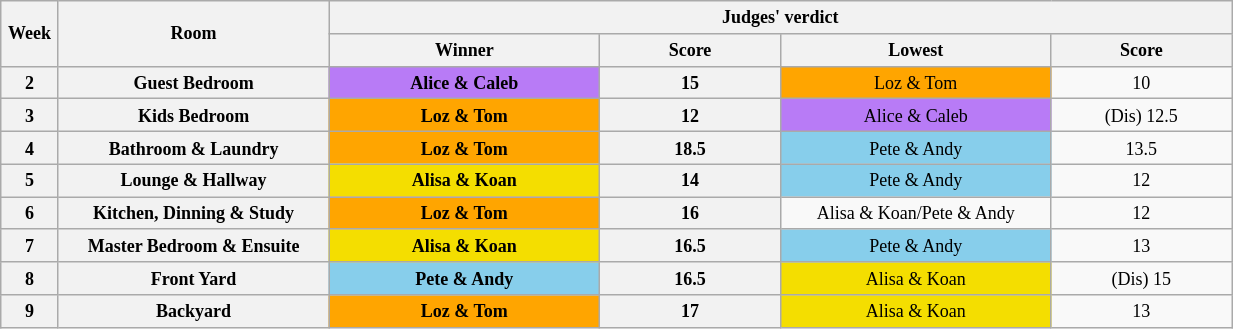<table class="wikitable" style="text-align: center; font-size: 9pt; line-height:16px; width:65%">
<tr>
<th scope="col" rowspan="2" style="width:1%;">Week</th>
<th scope="col" rowspan="2" style="width:15%;">Room</th>
<th scope="col" colspan="4" style="width:5%;">Judges' verdict</th>
</tr>
<tr>
<th scope="col" style="width:15%;">Winner</th>
<th scope="col" style="width:10%;">Score</th>
<th scope="col" style="width:15%;">Lowest</th>
<th scope="col" style="width:10%;">Score</th>
</tr>
<tr>
<th>2</th>
<th>Guest Bedroom</th>
<th rowspan="1" scope="col" style="background:#B87BF6; color:black;">Alice & Caleb</th>
<th>15</th>
<td scope="col" style="background:orange; color:black;">Loz & Tom</td>
<td>10</td>
</tr>
<tr>
<th>3</th>
<th>Kids Bedroom</th>
<th rowspan="1" scope="col" style="background:orange; color:black;">Loz & Tom</th>
<th>12</th>
<td scope="col" style="background:#B87BF6; color:black;">Alice & Caleb</td>
<td>(Dis) 12.5</td>
</tr>
<tr>
<th>4</th>
<th>Bathroom & Laundry</th>
<th rowspan="1" scope="col" style="background:orange; color:black;">Loz & Tom</th>
<th>18.5</th>
<td scope="col" style="background:skyblue; color:black;">Pete & Andy</td>
<td>13.5</td>
</tr>
<tr>
<th>5</th>
<th>Lounge & Hallway</th>
<th rowspan="1" scope="col" style="background:#f4de00; color:black;">Alisa & Koan</th>
<th>14</th>
<td scope="col" style="background:skyblue; color:black;">Pete & Andy</td>
<td>12</td>
</tr>
<tr>
<th>6</th>
<th>Kitchen, Dinning & Study</th>
<th rowspan="1" scope="col" style="background:orange; color:black;">Loz & Tom</th>
<th>16</th>
<td scope="col" style="background:#f4de00 & skyblue; color:black;">Alisa & Koan/Pete & Andy</td>
<td>12</td>
</tr>
<tr>
<th>7</th>
<th>Master Bedroom & Ensuite</th>
<th rowspan="1" scope="col" style="background:#f4de00; color:black;">Alisa & Koan</th>
<th>16.5</th>
<td scope="col" style="background:skyblue; color:black;">Pete & Andy</td>
<td>13</td>
</tr>
<tr>
<th>8</th>
<th>Front Yard</th>
<th rowspan="1" scope="col" style="background:skyblue; color:black;">Pete & Andy</th>
<th>16.5</th>
<td scope="col" style="background:#f4de00; color:black;">Alisa & Koan</td>
<td>(Dis) 15</td>
</tr>
<tr>
<th>9</th>
<th>Backyard</th>
<th rowspan="1" scope="col" style="background:orange; color:black;">Loz & Tom</th>
<th>17</th>
<td scope="col" style="background:#f4de00; color:black;">Alisa & Koan</td>
<td>13</td>
</tr>
</table>
